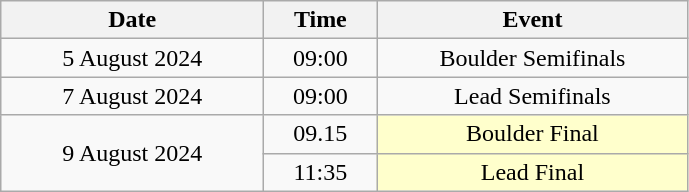<table class = "wikitable" style="text-align:center;">
<tr>
<th width=168>Date</th>
<th width=68>Time</th>
<th width=200>Event</th>
</tr>
<tr>
<td>5 August 2024</td>
<td>09:00</td>
<td>Boulder Semifinals</td>
</tr>
<tr>
<td>7 August 2024</td>
<td>09:00</td>
<td>Lead Semifinals</td>
</tr>
<tr>
<td rowspan=2>9 August 2024</td>
<td>09.15</td>
<td bgcolor=ffffcc>Boulder Final</td>
</tr>
<tr>
<td>11:35</td>
<td bgcolor=ffffcc>Lead Final</td>
</tr>
</table>
